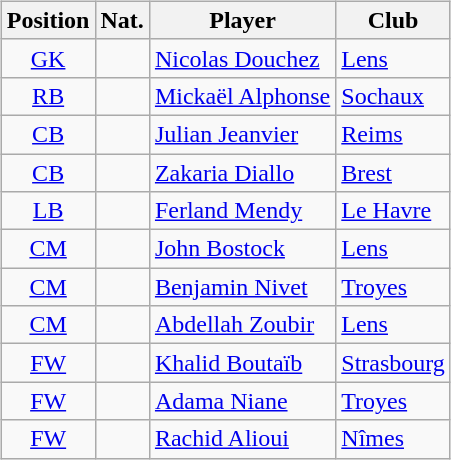<table style="width:100%;">
<tr>
<td width="50%"><br><table class="sortable wikitable" style="text-align: center;">
<tr>
<th>Position</th>
<th>Nat.</th>
<th>Player</th>
<th>Club</th>
</tr>
<tr>
<td><a href='#'>GK</a></td>
<td></td>
<td align=left><a href='#'>Nicolas Douchez</a></td>
<td align=left><a href='#'>Lens</a></td>
</tr>
<tr>
<td><a href='#'>RB</a></td>
<td></td>
<td align=left><a href='#'>Mickaël Alphonse</a></td>
<td align=left><a href='#'>Sochaux</a></td>
</tr>
<tr>
<td><a href='#'>CB</a></td>
<td></td>
<td align=left><a href='#'>Julian Jeanvier</a></td>
<td align=left><a href='#'>Reims</a></td>
</tr>
<tr>
<td><a href='#'>CB</a></td>
<td></td>
<td align=left><a href='#'>Zakaria Diallo</a></td>
<td align=left><a href='#'>Brest</a></td>
</tr>
<tr>
<td><a href='#'>LB</a></td>
<td></td>
<td align=left><a href='#'>Ferland Mendy</a></td>
<td align=left><a href='#'>Le Havre</a></td>
</tr>
<tr>
<td><a href='#'>CM</a></td>
<td></td>
<td align=left><a href='#'>John Bostock</a></td>
<td align=left><a href='#'>Lens</a></td>
</tr>
<tr>
<td><a href='#'>CM</a></td>
<td></td>
<td align=left><a href='#'>Benjamin Nivet</a></td>
<td align=left><a href='#'>Troyes</a></td>
</tr>
<tr>
<td><a href='#'>CM</a></td>
<td></td>
<td align=left><a href='#'>Abdellah Zoubir</a></td>
<td align=left><a href='#'>Lens</a></td>
</tr>
<tr>
<td><a href='#'>FW</a></td>
<td></td>
<td align=left><a href='#'>Khalid Boutaïb</a></td>
<td align=left><a href='#'>Strasbourg</a></td>
</tr>
<tr>
<td><a href='#'>FW</a></td>
<td></td>
<td align=left><a href='#'>Adama Niane</a></td>
<td align=left><a href='#'>Troyes</a></td>
</tr>
<tr>
<td><a href='#'>FW</a></td>
<td></td>
<td align=left><a href='#'>Rachid Alioui</a></td>
<td align=left><a href='#'>Nîmes</a></td>
</tr>
</table>
</td>
<td width="50%"><br><div>












</div></td>
</tr>
</table>
